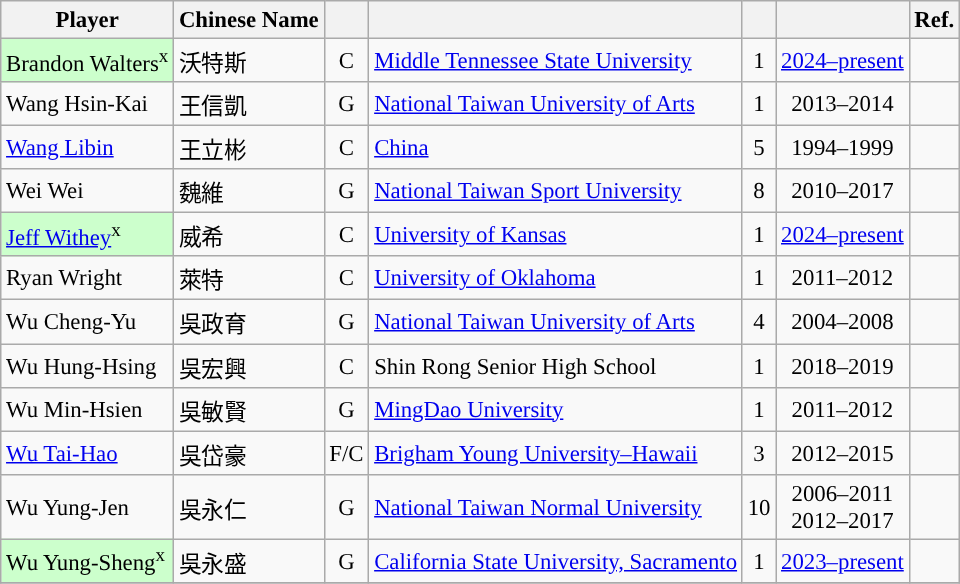<table class="wikitable sortable" style="font-size:95%; text-align:left;">
<tr>
<th>Player</th>
<th>Chinese Name</th>
<th></th>
<th></th>
<th></th>
<th></th>
<th>Ref.</th>
</tr>
<tr>
<td bgcolor="#CCFFCC">Brandon Walters<sup>x</sup></td>
<td>沃特斯</td>
<td align="center">C</td>
<td><a href='#'>Middle Tennessee State University</a></td>
<td align="center">1</td>
<td align="center"><a href='#'>2024–present</a></td>
<td></td>
</tr>
<tr>
<td>Wang Hsin-Kai</td>
<td>王信凱</td>
<td align="center">G</td>
<td><a href='#'>National Taiwan University of Arts</a></td>
<td align="center">1</td>
<td align="center">2013–2014</td>
<td></td>
</tr>
<tr>
<td><a href='#'>Wang Libin</a></td>
<td>王立彬</td>
<td align="center">C</td>
<td><a href='#'>China</a></td>
<td align="center">5</td>
<td align="center">1994–1999</td>
<td></td>
</tr>
<tr>
<td>Wei Wei</td>
<td>魏維</td>
<td align="center">G</td>
<td><a href='#'>National Taiwan Sport University</a></td>
<td align="center">8</td>
<td align="center">2010–2017</td>
<td></td>
</tr>
<tr>
<td bgcolor="#CCFFCC"><a href='#'>Jeff Withey</a><sup>x</sup></td>
<td>威希</td>
<td align="center">C</td>
<td><a href='#'>University of Kansas</a></td>
<td align="center">1</td>
<td align="center"><a href='#'>2024–present</a></td>
<td></td>
</tr>
<tr>
<td>Ryan Wright</td>
<td>萊特</td>
<td align="center">C</td>
<td><a href='#'>University of Oklahoma</a></td>
<td align="center">1</td>
<td align="center">2011–2012</td>
<td></td>
</tr>
<tr>
<td>Wu Cheng-Yu</td>
<td>吳政育</td>
<td align="center">G</td>
<td><a href='#'>National Taiwan University of Arts</a></td>
<td align="center">4</td>
<td align="center">2004–2008</td>
<td></td>
</tr>
<tr>
<td>Wu Hung-Hsing</td>
<td>吳宏興</td>
<td align="center">C</td>
<td>Shin Rong Senior High School</td>
<td align="center">1</td>
<td align="center">2018–2019</td>
<td></td>
</tr>
<tr>
<td>Wu Min-Hsien</td>
<td>吳敏賢</td>
<td align="center">G</td>
<td><a href='#'>MingDao University</a></td>
<td align="center">1</td>
<td align="center">2011–2012</td>
<td></td>
</tr>
<tr>
<td><a href='#'>Wu Tai-Hao</a></td>
<td>吳岱豪</td>
<td align="center">F/C</td>
<td><a href='#'>Brigham Young University–Hawaii</a></td>
<td align="center">3</td>
<td align="center">2012–2015</td>
<td></td>
</tr>
<tr>
<td>Wu Yung-Jen</td>
<td>吳永仁</td>
<td align="center">G</td>
<td><a href='#'>National Taiwan Normal University</a></td>
<td align="center">10</td>
<td align="center">2006–2011<br>2012–2017</td>
<td></td>
</tr>
<tr>
<td bgcolor="#CCFFCC">Wu Yung-Sheng<sup>x</sup></td>
<td>吳永盛</td>
<td align="center">G</td>
<td><a href='#'>California State University, Sacramento</a></td>
<td align="center">1</td>
<td align="center"><a href='#'>2023–present</a></td>
<td></td>
</tr>
<tr>
</tr>
</table>
